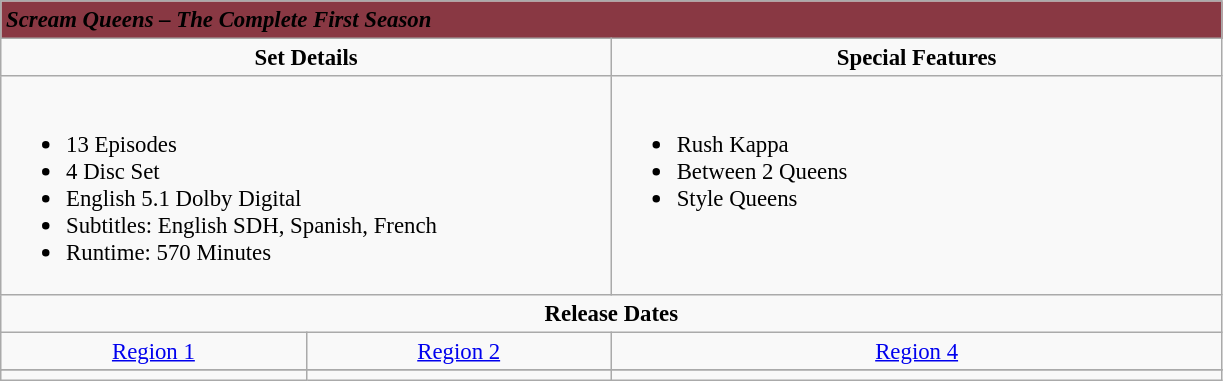<table class="wikitable" style="font-size: 95%;">
<tr style="background:#893843;">
<td colspan="3"><span> <strong><em>Scream Queens – The Complete First Season</em></strong></span></td>
</tr>
<tr style="vertical-align:top; text-align:center;">
<td style="width:400px;" colspan="2"><strong>Set Details</strong></td>
<td style="width:400px; " colspan="2"><strong>Special Features</strong></td>
</tr>
<tr valign="top">
<td colspan="2"  style="text-align:left; width:400px;"><br><ul><li>13 Episodes</li><li>4 Disc Set</li><li>English 5.1 Dolby Digital</li><li>Subtitles: English SDH, Spanish, French</li><li>Runtime: 570 Minutes</li></ul></td>
<td colspan="3"  style="text-align:left; width:400px;"><br><ul><li>Rush Kappa</li><li>Between 2 Queens</li><li>Style Queens</li></ul></td>
</tr>
<tr>
<td colspan="3" style="text-align:center;"><strong>Release Dates</strong></td>
</tr>
<tr>
<td style="text-align:center;"><a href='#'>Region 1</a></td>
<td style="text-align:center;"><a href='#'>Region 2</a></td>
<td style="text-align:center;"><a href='#'>Region 4</a></td>
</tr>
<tr style="text-align:center;">
</tr>
<tr style="text-align:center;">
</tr>
<tr>
<td></td>
<td></td>
<td></td>
</tr>
</table>
